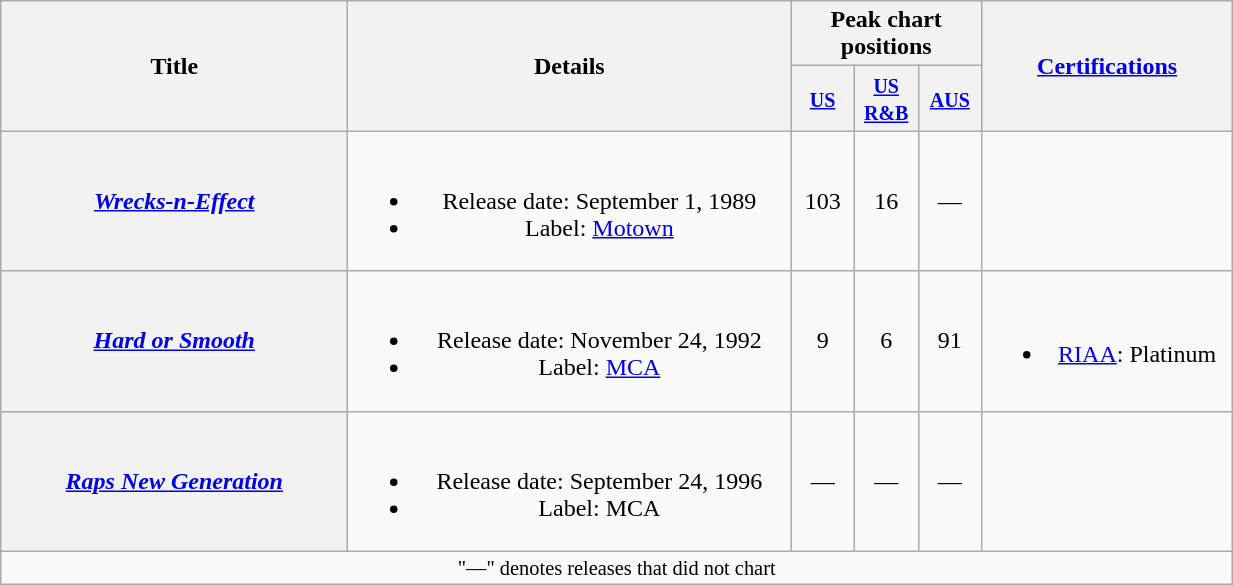<table class="wikitable plainrowheaders" style="text-align:center;">
<tr>
<th rowspan="2" style="width:14em;">Title</th>
<th rowspan="2" style="width:18em;">Details</th>
<th colspan="3">Peak chart positions</th>
<th scope="col" rowspan="2" style="width:10em;"><a href='#'>Certifications</a></th>
</tr>
<tr>
<th style="width:35px;"><small><a href='#'>US</a></small><br></th>
<th style="width:35px;"><small><a href='#'>US R&B</a></small><br></th>
<th style="width:35px;"><small><a href='#'>AUS</a></small><br></th>
</tr>
<tr>
<th scope="row"><em><a href='#'>Wrecks-n-Effect</a></em></th>
<td><br><ul><li>Release date: September 1, 1989</li><li>Label: <a href='#'>Motown</a></li></ul></td>
<td>103</td>
<td>16</td>
<td>—</td>
<td></td>
</tr>
<tr>
<th scope="row"><em><a href='#'>Hard or Smooth</a></em></th>
<td><br><ul><li>Release date: November 24, 1992</li><li>Label: <a href='#'>MCA</a></li></ul></td>
<td>9</td>
<td>6</td>
<td>91</td>
<td><br><ul><li><a href='#'>RIAA</a>: Platinum</li></ul></td>
</tr>
<tr>
<th scope="row"><em><a href='#'>Raps New Generation</a></em></th>
<td><br><ul><li>Release date: September 24, 1996</li><li>Label: MCA</li></ul></td>
<td>—</td>
<td>—</td>
<td>—</td>
<td></td>
</tr>
<tr>
<td colspan="15" style="font-size:85%">"—" denotes releases that did not chart</td>
</tr>
</table>
